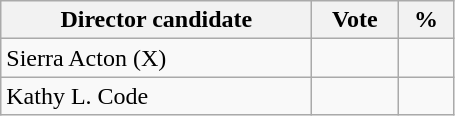<table class="wikitable">
<tr>
<th width="200px">Director candidate</th>
<th width="50px">Vote</th>
<th width="30px">%</th>
</tr>
<tr>
<td>Sierra Acton (X)</td>
<td></td>
<td></td>
</tr>
<tr>
<td>Kathy L. Code</td>
<td></td>
<td></td>
</tr>
</table>
